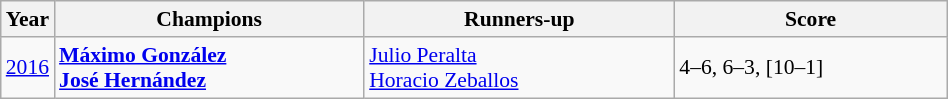<table class="wikitable" style="font-size:90%">
<tr>
<th>Year</th>
<th width="200">Champions</th>
<th width="200">Runners-up</th>
<th width="175">Score</th>
</tr>
<tr>
<td><a href='#'>2016</a></td>
<td> <strong><a href='#'>Máximo González</a></strong><br> <strong><a href='#'>José Hernández</a></strong></td>
<td> <a href='#'>Julio Peralta</a><br> <a href='#'>Horacio Zeballos</a></td>
<td>4–6, 6–3, [10–1]</td>
</tr>
</table>
